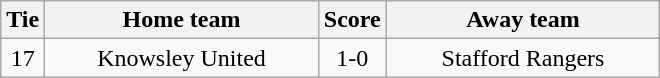<table class="wikitable" style="text-align:center;">
<tr>
<th width=20>Tie</th>
<th width=175>Home team</th>
<th width=20>Score</th>
<th width=175>Away team</th>
</tr>
<tr>
<td>17</td>
<td>Knowsley United</td>
<td>1-0</td>
<td>Stafford Rangers</td>
</tr>
</table>
